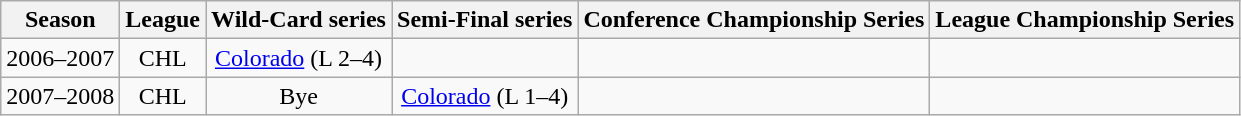<table class="wikitable" style="text-align:center">
<tr>
<th>Season</th>
<th>League</th>
<th>Wild-Card series</th>
<th>Semi-Final series</th>
<th>Conference Championship Series</th>
<th>League Championship Series</th>
</tr>
<tr>
<td>2006–2007</td>
<td>CHL</td>
<td><a href='#'>Colorado</a> (L 2–4)</td>
<td></td>
<td></td>
<td></td>
</tr>
<tr>
<td>2007–2008</td>
<td>CHL</td>
<td>Bye</td>
<td><a href='#'>Colorado</a> (L 1–4)</td>
<td></td>
<td></td>
</tr>
</table>
